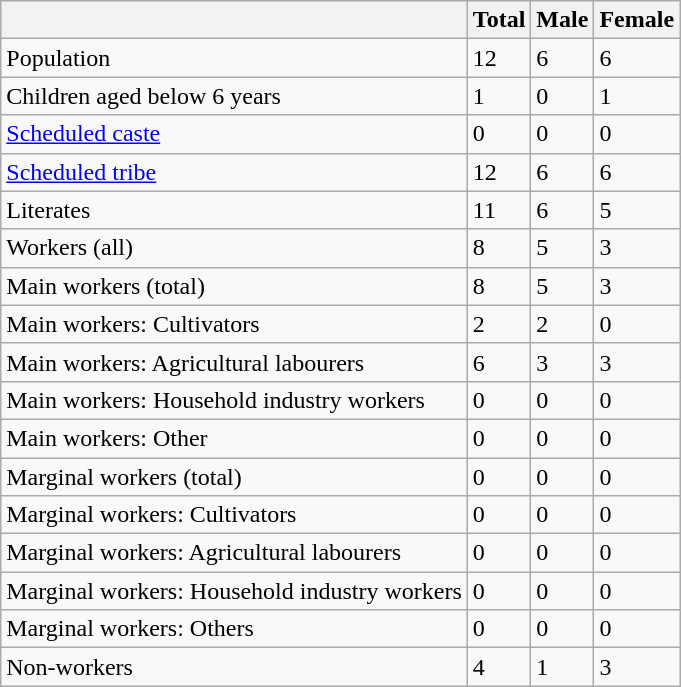<table class="wikitable sortable">
<tr>
<th></th>
<th>Total</th>
<th>Male</th>
<th>Female</th>
</tr>
<tr>
<td>Population</td>
<td>12</td>
<td>6</td>
<td>6</td>
</tr>
<tr>
<td>Children aged below 6 years</td>
<td>1</td>
<td>0</td>
<td>1</td>
</tr>
<tr>
<td><a href='#'>Scheduled caste</a></td>
<td>0</td>
<td>0</td>
<td>0</td>
</tr>
<tr>
<td><a href='#'>Scheduled tribe</a></td>
<td>12</td>
<td>6</td>
<td>6</td>
</tr>
<tr>
<td>Literates</td>
<td>11</td>
<td>6</td>
<td>5</td>
</tr>
<tr>
<td>Workers (all)</td>
<td>8</td>
<td>5</td>
<td>3</td>
</tr>
<tr>
<td>Main workers (total)</td>
<td>8</td>
<td>5</td>
<td>3</td>
</tr>
<tr>
<td>Main workers: Cultivators</td>
<td>2</td>
<td>2</td>
<td>0</td>
</tr>
<tr>
<td>Main workers: Agricultural labourers</td>
<td>6</td>
<td>3</td>
<td>3</td>
</tr>
<tr>
<td>Main workers: Household industry workers</td>
<td>0</td>
<td>0</td>
<td>0</td>
</tr>
<tr>
<td>Main workers: Other</td>
<td>0</td>
<td>0</td>
<td>0</td>
</tr>
<tr>
<td>Marginal workers (total)</td>
<td>0</td>
<td>0</td>
<td>0</td>
</tr>
<tr>
<td>Marginal workers: Cultivators</td>
<td>0</td>
<td>0</td>
<td>0</td>
</tr>
<tr>
<td>Marginal workers: Agricultural labourers</td>
<td>0</td>
<td>0</td>
<td>0</td>
</tr>
<tr>
<td>Marginal workers: Household industry workers</td>
<td>0</td>
<td>0</td>
<td>0</td>
</tr>
<tr>
<td>Marginal workers: Others</td>
<td>0</td>
<td>0</td>
<td>0</td>
</tr>
<tr>
<td>Non-workers</td>
<td>4</td>
<td>1</td>
<td>3</td>
</tr>
</table>
